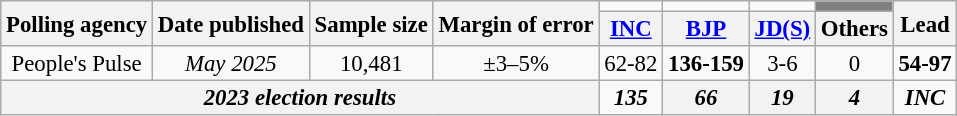<table class="wikitable" style="text-align:center;font-size:95%;line-height:16px;">
<tr>
<th rowspan="2">Polling agency</th>
<th rowspan="2">Date published</th>
<th rowspan="2">Sample size</th>
<th rowspan="2">Margin of error</th>
<td bgcolor=></td>
<td bgcolor=></td>
<td bgcolor=></td>
<td bgcolor=grey></td>
<th rowspan="2">Lead</th>
</tr>
<tr>
<th><a href='#'>INC</a></th>
<th><a href='#'>BJP</a></th>
<th><a href='#'>JD(S)</a></th>
<th>Others</th>
</tr>
<tr>
<td>People's Pulse</td>
<td><em>May 2025</em></td>
<td>10,481</td>
<td>±3–5%</td>
<td>62-82</td>
<td bgcolor=><strong>136-159</strong></td>
<td>3-6</td>
<td>0</td>
<td bgcolor=><strong>54-97</strong></td>
</tr>
<tr>
<th colspan="4"><em>2023 election results</em></th>
<td bgcolor=><strong><em>135</em></strong></td>
<th><em>66</em></th>
<th><em>19</em></th>
<th><em>4</em></th>
<td bgcolor=><strong><em>INC</em></strong></td>
</tr>
</table>
